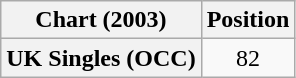<table class="wikitable plainrowheaders" style="text-align:center">
<tr>
<th scope="col">Chart (2003)</th>
<th scope="col">Position</th>
</tr>
<tr>
<th scope="row">UK Singles (OCC)</th>
<td>82</td>
</tr>
</table>
